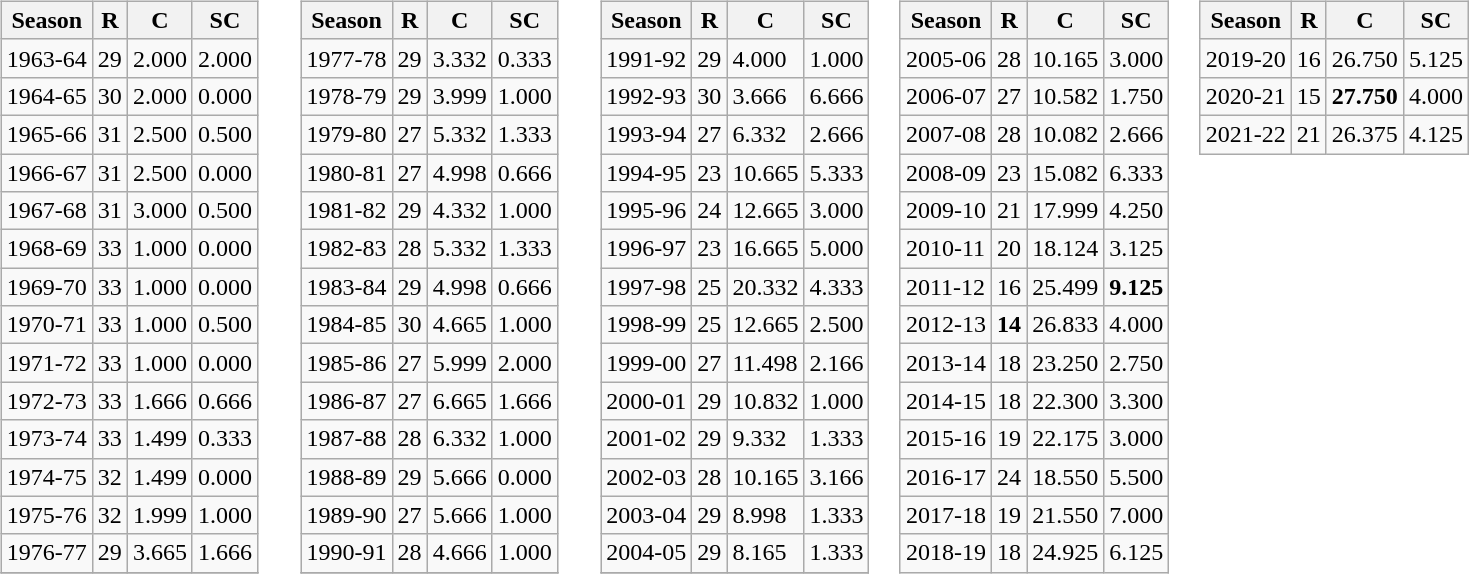<table>
<tr>
<td style="vertical-align:top; margin: 1em auto;" width=20%><br><table class="wikitable" style="text-align:left;" style="font-size:90%">
<tr>
<th>Season</th>
<th><span><strong>R</strong></span></th>
<th><span><strong>C</strong></span></th>
<th><span><strong>SC</strong></span></th>
</tr>
<tr>
<td>1963-64</td>
<td>29</td>
<td>2.000</td>
<td>2.000</td>
</tr>
<tr>
<td>1964-65</td>
<td>30</td>
<td>2.000</td>
<td>0.000</td>
</tr>
<tr>
<td>1965-66</td>
<td>31</td>
<td>2.500</td>
<td>0.500</td>
</tr>
<tr>
<td>1966-67</td>
<td>31</td>
<td>2.500</td>
<td>0.000</td>
</tr>
<tr>
<td>1967-68</td>
<td>31</td>
<td>3.000</td>
<td>0.500</td>
</tr>
<tr>
<td>1968-69</td>
<td>33</td>
<td>1.000</td>
<td>0.000</td>
</tr>
<tr>
<td>1969-70</td>
<td>33</td>
<td>1.000</td>
<td>0.000</td>
</tr>
<tr>
<td>1970-71</td>
<td>33</td>
<td>1.000</td>
<td>0.500</td>
</tr>
<tr>
<td>1971-72</td>
<td>33</td>
<td>1.000</td>
<td>0.000</td>
</tr>
<tr>
<td>1972-73</td>
<td>33</td>
<td>1.666</td>
<td>0.666</td>
</tr>
<tr>
<td>1973-74</td>
<td>33</td>
<td>1.499</td>
<td>0.333</td>
</tr>
<tr>
<td>1974-75</td>
<td>32</td>
<td>1.499</td>
<td>0.000</td>
</tr>
<tr>
<td>1975-76</td>
<td>32</td>
<td>1.999</td>
<td>1.000</td>
</tr>
<tr>
<td>1976-77</td>
<td>29</td>
<td>3.665</td>
<td>1.666</td>
</tr>
<tr>
</tr>
</table>
</td>
<td style="vertical-align:top;" width=20%><br><table class="wikitable" style="text-align:left;" style="font-size:90%">
<tr>
<th>Season</th>
<th><span><strong>R</strong></span></th>
<th><span><strong>C</strong></span></th>
<th><span><strong>SC</strong></span></th>
</tr>
<tr>
<td>1977-78</td>
<td>29</td>
<td>3.332</td>
<td>0.333</td>
</tr>
<tr>
<td>1978-79</td>
<td>29</td>
<td>3.999</td>
<td>1.000</td>
</tr>
<tr>
<td>1979-80</td>
<td>27</td>
<td>5.332</td>
<td>1.333</td>
</tr>
<tr>
<td>1980-81</td>
<td>27</td>
<td>4.998</td>
<td>0.666</td>
</tr>
<tr>
<td>1981-82</td>
<td>29</td>
<td>4.332</td>
<td>1.000</td>
</tr>
<tr>
<td>1982-83</td>
<td>28</td>
<td>5.332</td>
<td>1.333</td>
</tr>
<tr>
<td>1983-84</td>
<td>29</td>
<td>4.998</td>
<td>0.666</td>
</tr>
<tr>
<td>1984-85</td>
<td>30</td>
<td>4.665</td>
<td>1.000</td>
</tr>
<tr>
<td>1985-86</td>
<td>27</td>
<td>5.999</td>
<td>2.000</td>
</tr>
<tr>
<td>1986-87</td>
<td>27</td>
<td>6.665</td>
<td>1.666</td>
</tr>
<tr>
<td>1987-88</td>
<td>28</td>
<td>6.332</td>
<td>1.000</td>
</tr>
<tr>
<td>1988-89</td>
<td>29</td>
<td>5.666</td>
<td>0.000</td>
</tr>
<tr>
<td>1989-90</td>
<td>27</td>
<td>5.666</td>
<td>1.000</td>
</tr>
<tr>
<td>1990-91</td>
<td>28</td>
<td>4.666</td>
<td>1.000</td>
</tr>
<tr>
</tr>
</table>
</td>
<td style="vertical-align:top;" width=20%><br><table class="wikitable" style="text-align:left;" style="font-size:90%">
<tr>
<th>Season</th>
<th><span><strong>R</strong></span></th>
<th><span><strong>C</strong></span></th>
<th><span><strong>SC</strong></span></th>
</tr>
<tr>
<td>1991-92</td>
<td>29</td>
<td>4.000</td>
<td>1.000</td>
</tr>
<tr>
<td>1992-93</td>
<td>30</td>
<td>3.666</td>
<td>6.666</td>
</tr>
<tr>
<td>1993-94</td>
<td>27</td>
<td>6.332</td>
<td>2.666</td>
</tr>
<tr>
<td>1994-95</td>
<td>23</td>
<td>10.665</td>
<td>5.333</td>
</tr>
<tr>
<td>1995-96</td>
<td>24</td>
<td>12.665</td>
<td>3.000</td>
</tr>
<tr>
<td>1996-97</td>
<td>23</td>
<td>16.665</td>
<td>5.000</td>
</tr>
<tr>
<td>1997-98</td>
<td>25</td>
<td>20.332</td>
<td>4.333</td>
</tr>
<tr>
<td>1998-99</td>
<td>25</td>
<td>12.665</td>
<td>2.500</td>
</tr>
<tr>
<td>1999-00</td>
<td>27</td>
<td>11.498</td>
<td>2.166</td>
</tr>
<tr>
<td>2000-01</td>
<td>29</td>
<td>10.832</td>
<td>1.000</td>
</tr>
<tr>
<td>2001-02</td>
<td>29</td>
<td>9.332</td>
<td>1.333</td>
</tr>
<tr>
<td>2002-03</td>
<td>28</td>
<td>10.165</td>
<td>3.166</td>
</tr>
<tr>
<td>2003-04</td>
<td>29</td>
<td>8.998</td>
<td>1.333</td>
</tr>
<tr>
<td>2004-05</td>
<td>29</td>
<td>8.165</td>
<td>1.333</td>
</tr>
<tr>
</tr>
</table>
</td>
<td style="vertical-align:top;" width=20%><br><table class="wikitable" style="text-align:left;" style="font-size:90%">
<tr>
<th>Season</th>
<th><span><strong>R</strong></span></th>
<th><span><strong>C</strong></span></th>
<th><span><strong>SC</strong></span></th>
</tr>
<tr>
<td>2005-06</td>
<td>28</td>
<td>10.165</td>
<td>3.000</td>
</tr>
<tr>
<td>2006-07</td>
<td>27</td>
<td>10.582</td>
<td>1.750</td>
</tr>
<tr>
<td>2007-08</td>
<td>28</td>
<td>10.082</td>
<td>2.666</td>
</tr>
<tr>
<td>2008-09</td>
<td>23</td>
<td>15.082</td>
<td>6.333</td>
</tr>
<tr>
<td>2009-10</td>
<td>21</td>
<td>17.999</td>
<td>4.250</td>
</tr>
<tr>
<td>2010-11</td>
<td>20</td>
<td>18.124</td>
<td>3.125</td>
</tr>
<tr>
<td>2011-12</td>
<td>16</td>
<td>25.499</td>
<td><strong>9.125</strong></td>
</tr>
<tr>
<td>2012-13</td>
<td><strong>14</strong></td>
<td>26.833</td>
<td>4.000</td>
</tr>
<tr>
<td>2013-14</td>
<td>18</td>
<td>23.250</td>
<td>2.750</td>
</tr>
<tr>
<td>2014-15</td>
<td>18</td>
<td>22.300</td>
<td>3.300</td>
</tr>
<tr>
<td>2015-16</td>
<td>19</td>
<td>22.175</td>
<td>3.000</td>
</tr>
<tr>
<td>2016-17</td>
<td>24</td>
<td>18.550</td>
<td>5.500</td>
</tr>
<tr>
<td>2017-18</td>
<td>19</td>
<td>21.550</td>
<td>7.000</td>
</tr>
<tr>
<td>2018-19</td>
<td>18</td>
<td>24.925</td>
<td>6.125</td>
</tr>
</table>
</td>
<td style="vertical-align:top;" width=20%><br><table class="wikitable" style="text-align:left;" style="font-size:90%">
<tr>
<th>Season</th>
<th><span><strong>R</strong></span></th>
<th><span><strong>C</strong></span></th>
<th><span><strong>SC</strong></span></th>
</tr>
<tr>
<td>2019-20</td>
<td>16</td>
<td>26.750</td>
<td>5.125</td>
</tr>
<tr>
<td>2020-21</td>
<td>15</td>
<td><strong>27.750</strong></td>
<td>4.000</td>
</tr>
<tr>
<td>2021-22</td>
<td>21</td>
<td>26.375</td>
<td>4.125</td>
</tr>
</table>
</td>
</tr>
</table>
